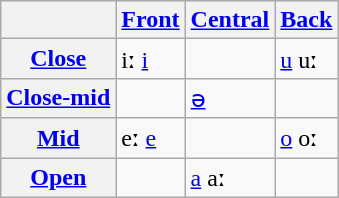<table class="wikitable">
<tr>
<th></th>
<th><a href='#'>Front</a></th>
<th><a href='#'>Central</a></th>
<th><a href='#'>Back</a></th>
</tr>
<tr>
<th><a href='#'>Close</a></th>
<td>iː <a href='#'>i</a></td>
<td></td>
<td><a href='#'>u</a> uː</td>
</tr>
<tr>
<th><a href='#'>Close-mid</a></th>
<td></td>
<td><a href='#'>ə</a></td>
<td></td>
</tr>
<tr>
<th><a href='#'>Mid</a></th>
<td>eː <a href='#'>e</a></td>
<td></td>
<td><a href='#'>o</a> oː</td>
</tr>
<tr>
<th><a href='#'>Open</a></th>
<td></td>
<td><a href='#'>a</a> aː</td>
<td></td>
</tr>
</table>
